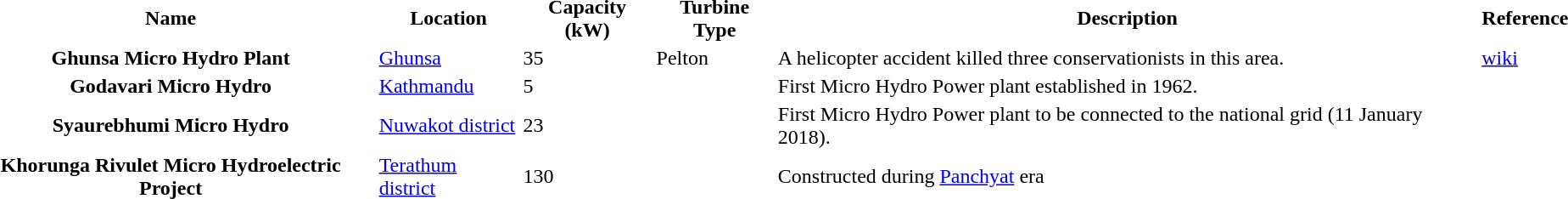<table>
<tr>
<th>Name</th>
<th>Location</th>
<th>Capacity (kW)</th>
<th>Turbine Type</th>
<th>Description</th>
<th>Reference</th>
</tr>
<tr>
<th>Ghunsa Micro Hydro Plant</th>
<td><a href='#'>Ghunsa</a></td>
<td>35</td>
<td>Pelton</td>
<td>A helicopter accident killed three conservationists in this area.</td>
<td><a href='#'>wiki</a></td>
</tr>
<tr>
<th>Godavari Micro Hydro</th>
<td><a href='#'>Kathmandu</a></td>
<td>5</td>
<td></td>
<td>First Micro Hydro Power plant established in 1962.</td>
<td></td>
</tr>
<tr>
<th>Syaurebhumi Micro Hydro</th>
<td><a href='#'>Nuwakot district</a></td>
<td>23</td>
<td></td>
<td>First Micro Hydro Power plant to be connected to the national grid (11 January 2018).</td>
<td></td>
</tr>
<tr>
<th>Khorunga Rivulet Micro Hydroelectric Project</th>
<td><a href='#'>Terathum district</a></td>
<td>130</td>
<td></td>
<td>Constructed during <a href='#'>Panchyat</a> era</td>
<td></td>
</tr>
</table>
